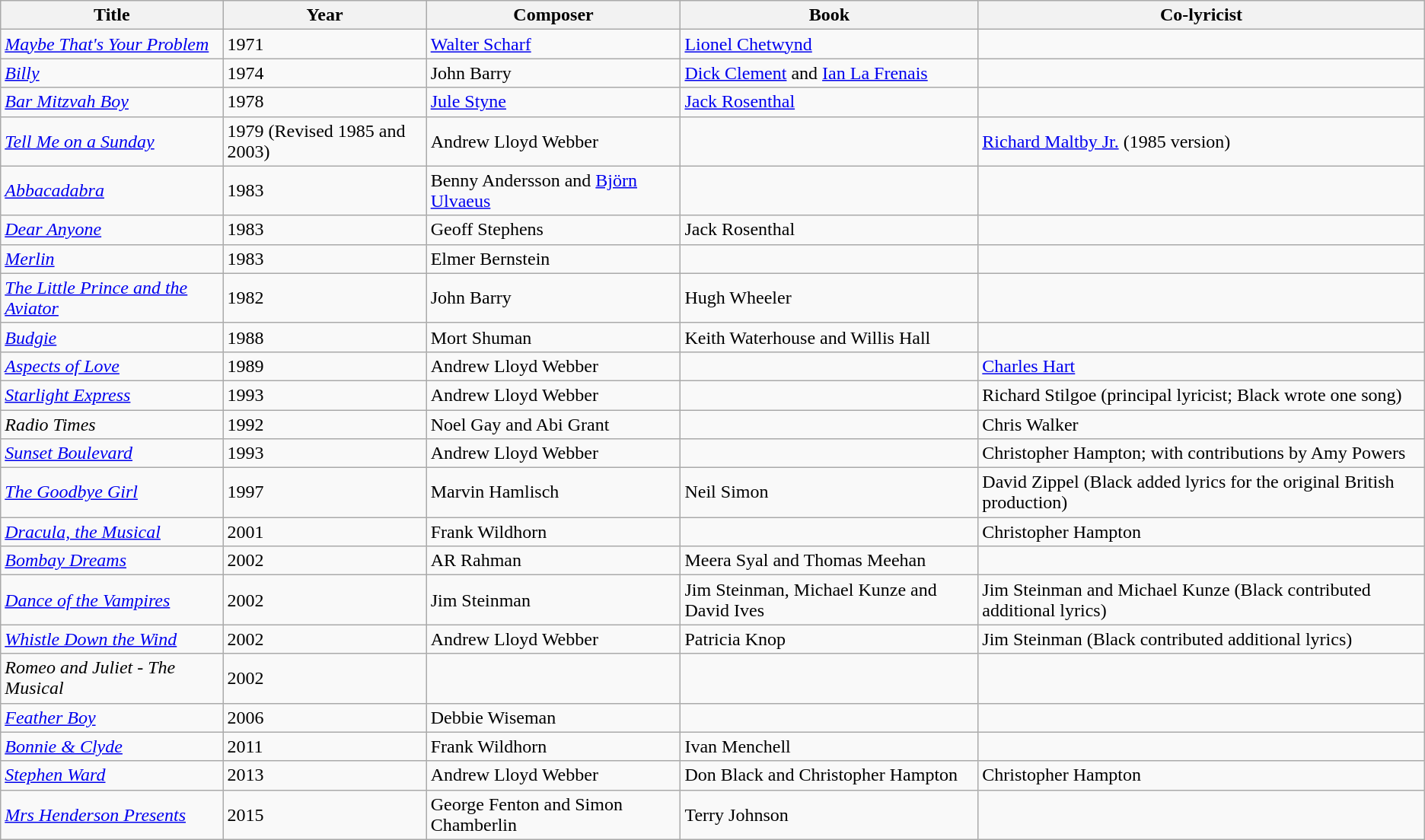<table class="wikitable">
<tr>
<th>Title</th>
<th>Year</th>
<th>Composer</th>
<th>Book</th>
<th>Co-lyricist</th>
</tr>
<tr>
<td><em><a href='#'>Maybe That's Your Problem</a></em></td>
<td>1971</td>
<td><a href='#'>Walter Scharf</a></td>
<td><a href='#'>Lionel Chetwynd</a></td>
<td></td>
</tr>
<tr>
<td><em><a href='#'>Billy</a></em></td>
<td>1974</td>
<td>John Barry</td>
<td><a href='#'>Dick Clement</a> and <a href='#'>Ian La Frenais</a></td>
<td></td>
</tr>
<tr>
<td><em><a href='#'>Bar Mitzvah Boy</a></em></td>
<td>1978</td>
<td><a href='#'>Jule Styne</a></td>
<td><a href='#'>Jack Rosenthal</a></td>
<td></td>
</tr>
<tr>
<td><em><a href='#'>Tell Me on a Sunday</a></em></td>
<td>1979 (Revised 1985 and 2003)</td>
<td>Andrew Lloyd Webber</td>
<td></td>
<td><a href='#'>Richard Maltby Jr.</a> (1985 version)</td>
</tr>
<tr>
<td><em><a href='#'>Abbacadabra</a></em></td>
<td>1983</td>
<td>Benny Andersson and <a href='#'>Björn Ulvaeus</a></td>
<td></td>
<td></td>
</tr>
<tr>
<td><em><a href='#'>Dear Anyone</a></em></td>
<td>1983</td>
<td>Geoff Stephens</td>
<td>Jack Rosenthal</td>
<td></td>
</tr>
<tr>
<td><em><a href='#'>Merlin</a></em></td>
<td>1983</td>
<td>Elmer Bernstein</td>
<td></td>
<td></td>
</tr>
<tr>
<td><em><a href='#'>The Little Prince and the Aviator</a></em></td>
<td>1982</td>
<td>John Barry</td>
<td>Hugh Wheeler</td>
<td></td>
</tr>
<tr>
<td><em><a href='#'>Budgie</a></em></td>
<td>1988</td>
<td>Mort Shuman</td>
<td>Keith Waterhouse and Willis Hall</td>
<td></td>
</tr>
<tr>
<td><em><a href='#'>Aspects of Love</a></em></td>
<td>1989</td>
<td>Andrew Lloyd Webber</td>
<td></td>
<td><a href='#'>Charles Hart</a></td>
</tr>
<tr>
<td><em><a href='#'>Starlight Express</a></em></td>
<td>1993</td>
<td>Andrew Lloyd Webber</td>
<td></td>
<td>Richard Stilgoe (principal lyricist; Black wrote one song)</td>
</tr>
<tr>
<td><em>Radio Times</em></td>
<td>1992</td>
<td>Noel Gay and Abi Grant</td>
<td></td>
<td>Chris Walker</td>
</tr>
<tr>
<td><em><a href='#'>Sunset Boulevard</a></em></td>
<td>1993</td>
<td>Andrew Lloyd Webber</td>
<td></td>
<td>Christopher Hampton; with contributions by Amy Powers</td>
</tr>
<tr>
<td><em><a href='#'>The Goodbye Girl</a></em></td>
<td>1997</td>
<td>Marvin Hamlisch</td>
<td>Neil Simon</td>
<td>David Zippel (Black added lyrics for the original British production)</td>
</tr>
<tr>
<td><em><a href='#'>Dracula, the Musical</a></em></td>
<td>2001</td>
<td>Frank Wildhorn</td>
<td></td>
<td>Christopher Hampton</td>
</tr>
<tr>
<td><em><a href='#'>Bombay Dreams</a></em></td>
<td>2002</td>
<td>AR Rahman</td>
<td>Meera Syal and Thomas Meehan</td>
<td></td>
</tr>
<tr>
<td><em><a href='#'>Dance of the Vampires</a></em></td>
<td>2002</td>
<td>Jim Steinman</td>
<td>Jim Steinman, Michael Kunze and David Ives</td>
<td>Jim Steinman and Michael Kunze (Black contributed additional lyrics)</td>
</tr>
<tr>
<td><em><a href='#'>Whistle Down the Wind</a></em></td>
<td>2002</td>
<td>Andrew Lloyd Webber</td>
<td>Patricia Knop</td>
<td>Jim Steinman (Black contributed additional lyrics)</td>
</tr>
<tr>
<td><em>Romeo and Juliet - The Musical</em></td>
<td>2002</td>
<td></td>
<td></td>
<td></td>
</tr>
<tr>
<td><em><a href='#'>Feather Boy</a></em></td>
<td>2006</td>
<td>Debbie Wiseman</td>
<td></td>
<td></td>
</tr>
<tr>
<td><em><a href='#'>Bonnie & Clyde</a></em></td>
<td>2011</td>
<td>Frank Wildhorn</td>
<td>Ivan Menchell</td>
<td></td>
</tr>
<tr>
<td><em><a href='#'>Stephen Ward</a></em></td>
<td>2013</td>
<td>Andrew Lloyd Webber</td>
<td>Don Black and Christopher Hampton</td>
<td>Christopher Hampton</td>
</tr>
<tr>
<td><em><a href='#'>Mrs Henderson Presents</a></em></td>
<td>2015</td>
<td>George Fenton and Simon Chamberlin</td>
<td>Terry Johnson</td>
<td></td>
</tr>
</table>
